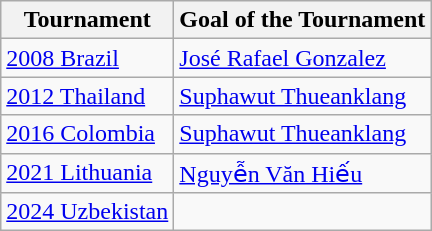<table class=wikitable>
<tr>
<th>Tournament</th>
<th>Goal of the Tournament</th>
</tr>
<tr>
<td><a href='#'>2008 Brazil</a></td>
<td> <a href='#'>José Rafael Gonzalez</a></td>
</tr>
<tr>
<td><a href='#'>2012 Thailand</a></td>
<td> <a href='#'>Suphawut Thueanklang</a></td>
</tr>
<tr>
<td><a href='#'>2016 Colombia</a></td>
<td> <a href='#'>Suphawut Thueanklang</a></td>
</tr>
<tr>
<td><a href='#'>2021 Lithuania</a></td>
<td> <a href='#'>Nguyễn Văn Hiếu</a></td>
</tr>
<tr>
<td><a href='#'>2024 Uzbekistan</a></td>
<td></td>
</tr>
</table>
